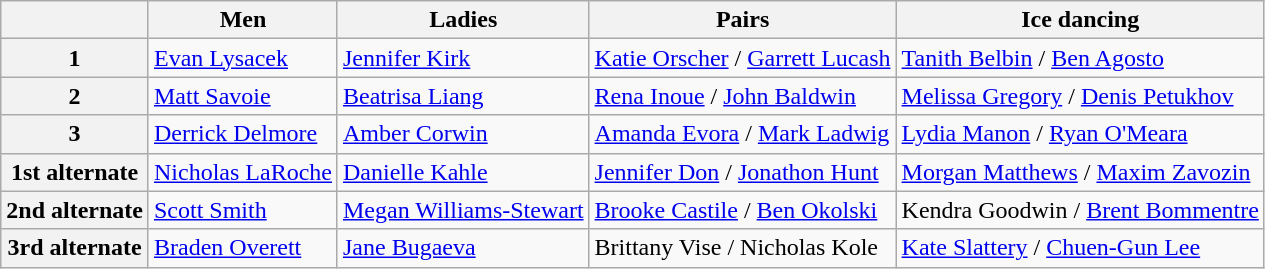<table class="wikitable">
<tr>
<th></th>
<th>Men</th>
<th>Ladies</th>
<th>Pairs</th>
<th>Ice dancing</th>
</tr>
<tr>
<th>1</th>
<td><a href='#'>Evan Lysacek</a></td>
<td><a href='#'>Jennifer Kirk</a></td>
<td><a href='#'>Katie Orscher</a> / <a href='#'>Garrett Lucash</a></td>
<td><a href='#'>Tanith Belbin</a> / <a href='#'>Ben Agosto</a></td>
</tr>
<tr>
<th>2</th>
<td><a href='#'>Matt Savoie</a></td>
<td><a href='#'>Beatrisa Liang</a></td>
<td><a href='#'>Rena Inoue</a> / <a href='#'>John Baldwin</a></td>
<td><a href='#'>Melissa Gregory</a> / <a href='#'>Denis Petukhov</a></td>
</tr>
<tr>
<th>3</th>
<td><a href='#'>Derrick Delmore</a></td>
<td><a href='#'>Amber Corwin</a></td>
<td><a href='#'>Amanda Evora</a> / <a href='#'>Mark Ladwig</a></td>
<td><a href='#'>Lydia Manon</a> / <a href='#'>Ryan O'Meara</a></td>
</tr>
<tr>
<th>1st alternate</th>
<td><a href='#'>Nicholas LaRoche</a></td>
<td><a href='#'>Danielle Kahle</a></td>
<td><a href='#'>Jennifer Don</a> / <a href='#'>Jonathon Hunt</a></td>
<td><a href='#'>Morgan Matthews</a> / <a href='#'>Maxim Zavozin</a></td>
</tr>
<tr>
<th>2nd alternate</th>
<td><a href='#'>Scott Smith</a></td>
<td><a href='#'>Megan Williams-Stewart</a></td>
<td><a href='#'>Brooke Castile</a> / <a href='#'>Ben Okolski</a></td>
<td>Kendra Goodwin / <a href='#'>Brent Bommentre</a></td>
</tr>
<tr>
<th>3rd alternate</th>
<td><a href='#'>Braden Overett</a></td>
<td><a href='#'>Jane Bugaeva</a></td>
<td>Brittany Vise / Nicholas Kole</td>
<td><a href='#'>Kate Slattery</a> / <a href='#'>Chuen-Gun Lee</a></td>
</tr>
</table>
